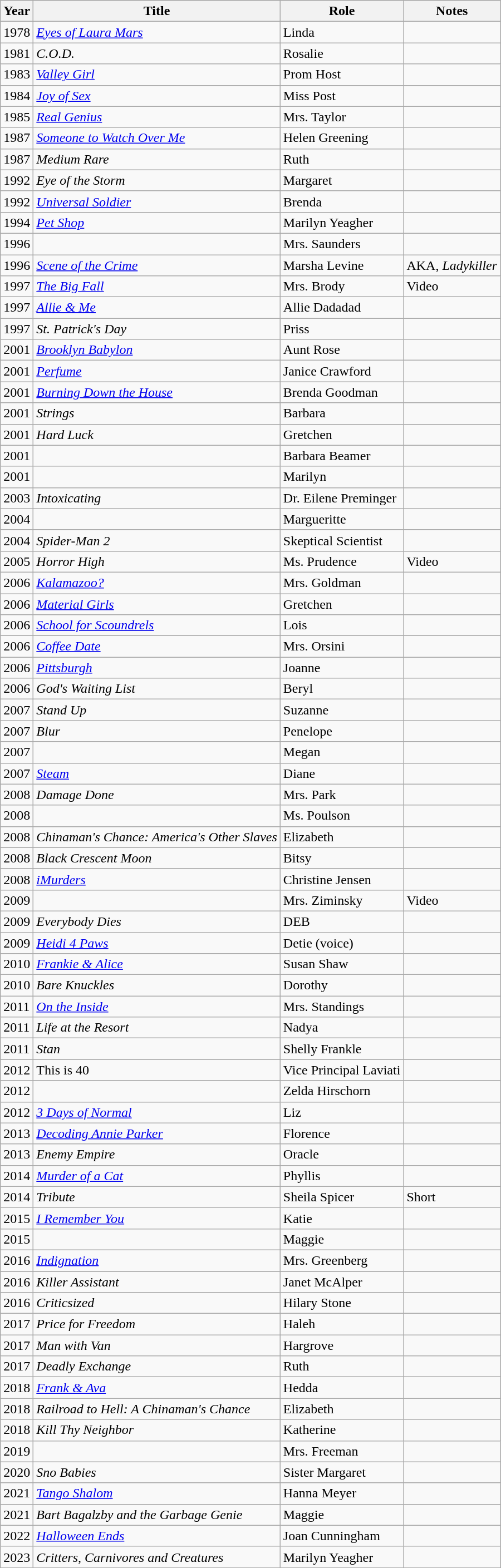<table class="wikitable sortable">
<tr>
<th>Year</th>
<th>Title</th>
<th>Role</th>
<th class="unsortable">Notes</th>
</tr>
<tr>
<td>1978</td>
<td><em><a href='#'>Eyes of Laura Mars</a></em></td>
<td>Linda</td>
<td></td>
</tr>
<tr>
<td>1981</td>
<td><em>C.O.D.</em></td>
<td>Rosalie</td>
<td></td>
</tr>
<tr>
<td>1983</td>
<td><em><a href='#'>Valley Girl</a></em></td>
<td>Prom Host</td>
<td></td>
</tr>
<tr>
<td>1984</td>
<td><em><a href='#'>Joy of Sex</a></em></td>
<td>Miss Post</td>
<td></td>
</tr>
<tr>
<td>1985</td>
<td><em><a href='#'>Real Genius</a></em></td>
<td>Mrs. Taylor</td>
<td></td>
</tr>
<tr>
<td>1987</td>
<td><em><a href='#'>Someone to Watch Over Me</a></em></td>
<td>Helen Greening</td>
<td></td>
</tr>
<tr>
<td>1987</td>
<td><em>Medium Rare</em></td>
<td>Ruth</td>
<td></td>
</tr>
<tr>
<td>1992</td>
<td><em>Eye of the Storm</em></td>
<td>Margaret</td>
<td></td>
</tr>
<tr>
<td>1992</td>
<td><em><a href='#'>Universal Soldier</a></em></td>
<td>Brenda</td>
<td></td>
</tr>
<tr>
<td>1994</td>
<td><em><a href='#'>Pet Shop</a></em></td>
<td>Marilyn Yeagher</td>
<td></td>
</tr>
<tr>
<td>1996</td>
<td><em></em></td>
<td>Mrs. Saunders</td>
<td></td>
</tr>
<tr>
<td>1996</td>
<td><em><a href='#'>Scene of the Crime</a></em></td>
<td>Marsha Levine</td>
<td>AKA, <em>Ladykiller</em></td>
</tr>
<tr>
<td>1997</td>
<td><em><a href='#'>The Big Fall</a></em></td>
<td>Mrs. Brody</td>
<td>Video</td>
</tr>
<tr>
<td>1997</td>
<td><em><a href='#'>Allie & Me</a></em></td>
<td>Allie Dadadad</td>
<td></td>
</tr>
<tr>
<td>1997</td>
<td><em>St. Patrick's Day</em></td>
<td>Priss</td>
<td></td>
</tr>
<tr>
<td>2001</td>
<td><em><a href='#'>Brooklyn Babylon</a></em></td>
<td>Aunt Rose</td>
<td></td>
</tr>
<tr>
<td>2001</td>
<td><em><a href='#'>Perfume</a></em></td>
<td>Janice Crawford</td>
<td></td>
</tr>
<tr>
<td>2001</td>
<td><em><a href='#'>Burning Down the House</a></em></td>
<td>Brenda Goodman</td>
<td></td>
</tr>
<tr>
<td>2001</td>
<td><em>Strings</em></td>
<td>Barbara</td>
<td></td>
</tr>
<tr>
<td>2001</td>
<td><em>Hard Luck</em></td>
<td>Gretchen</td>
<td></td>
</tr>
<tr>
<td>2001</td>
<td><em></em></td>
<td>Barbara Beamer</td>
<td></td>
</tr>
<tr>
<td>2001</td>
<td><em></em></td>
<td>Marilyn</td>
<td></td>
</tr>
<tr>
<td>2003</td>
<td><em>Intoxicating</em></td>
<td>Dr. Eilene Preminger</td>
<td></td>
</tr>
<tr>
<td>2004</td>
<td><em></em></td>
<td>Margueritte</td>
<td></td>
</tr>
<tr>
<td>2004</td>
<td><em>Spider-Man 2</em></td>
<td>Skeptical Scientist</td>
<td></td>
</tr>
<tr>
<td>2005</td>
<td><em>Horror High</em></td>
<td>Ms. Prudence</td>
<td>Video</td>
</tr>
<tr>
<td>2006</td>
<td><em><a href='#'>Kalamazoo?</a></em></td>
<td>Mrs. Goldman</td>
<td></td>
</tr>
<tr>
<td>2006</td>
<td><em><a href='#'>Material Girls</a></em></td>
<td>Gretchen</td>
<td></td>
</tr>
<tr>
<td>2006</td>
<td><em><a href='#'>School for Scoundrels</a></em></td>
<td>Lois</td>
<td></td>
</tr>
<tr>
<td>2006</td>
<td><em><a href='#'>Coffee Date</a></em></td>
<td>Mrs. Orsini</td>
<td></td>
</tr>
<tr>
<td>2006</td>
<td><em><a href='#'>Pittsburgh</a></em></td>
<td>Joanne</td>
<td></td>
</tr>
<tr>
<td>2006</td>
<td><em>God's Waiting List</em></td>
<td>Beryl</td>
<td></td>
</tr>
<tr>
<td>2007</td>
<td><em>Stand Up</em></td>
<td>Suzanne</td>
<td></td>
</tr>
<tr>
<td>2007</td>
<td><em>Blur</em></td>
<td>Penelope</td>
<td></td>
</tr>
<tr>
<td>2007</td>
<td><em></em></td>
<td>Megan</td>
<td></td>
</tr>
<tr>
<td>2007</td>
<td><em><a href='#'>Steam</a></em></td>
<td>Diane</td>
<td></td>
</tr>
<tr>
<td>2008</td>
<td><em>Damage Done</em></td>
<td>Mrs. Park</td>
<td></td>
</tr>
<tr>
<td>2008</td>
<td><em></em></td>
<td>Ms. Poulson</td>
<td></td>
</tr>
<tr>
<td>2008</td>
<td><em>Chinaman's Chance: America's Other Slaves</em></td>
<td>Elizabeth</td>
<td></td>
</tr>
<tr>
<td>2008</td>
<td><em>Black Crescent Moon</em></td>
<td>Bitsy</td>
<td></td>
</tr>
<tr>
<td>2008</td>
<td><em><a href='#'>iMurders</a></em></td>
<td>Christine Jensen</td>
<td></td>
</tr>
<tr>
<td>2009</td>
<td><em></em></td>
<td>Mrs. Ziminsky</td>
<td>Video</td>
</tr>
<tr>
<td>2009</td>
<td><em>Everybody Dies</em></td>
<td>DEB</td>
<td></td>
</tr>
<tr>
<td>2009</td>
<td><em><a href='#'>Heidi 4 Paws</a></em></td>
<td>Detie (voice)</td>
<td></td>
</tr>
<tr>
<td>2010</td>
<td><em><a href='#'>Frankie & Alice</a></em></td>
<td>Susan Shaw</td>
<td></td>
</tr>
<tr>
<td>2010</td>
<td><em>Bare Knuckles</em></td>
<td>Dorothy</td>
<td></td>
</tr>
<tr>
<td>2011</td>
<td><em><a href='#'>On the Inside</a></em></td>
<td>Mrs. Standings</td>
<td></td>
</tr>
<tr>
<td>2011</td>
<td><em>Life at the Resort</em></td>
<td>Nadya</td>
<td></td>
</tr>
<tr>
<td>2011</td>
<td><em>Stan</em></td>
<td>Shelly Frankle</td>
<td></td>
</tr>
<tr>
<td>2012</td>
<td>This is 40</td>
<td>Vice Principal Laviati</td>
</tr>
<tr>
<td>2012</td>
<td><em></em></td>
<td>Zelda Hirschorn</td>
<td></td>
</tr>
<tr>
<td>2012</td>
<td><em><a href='#'>3 Days of Normal</a></em></td>
<td>Liz</td>
<td></td>
</tr>
<tr>
<td>2013</td>
<td><em><a href='#'>Decoding Annie Parker</a></em></td>
<td>Florence</td>
<td></td>
</tr>
<tr>
<td>2013</td>
<td><em>Enemy Empire</em></td>
<td>Oracle</td>
<td></td>
</tr>
<tr>
<td>2014</td>
<td><em><a href='#'>Murder of a Cat</a></em></td>
<td>Phyllis</td>
<td></td>
</tr>
<tr>
<td>2014</td>
<td><em>Tribute</em></td>
<td>Sheila Spicer</td>
<td>Short</td>
</tr>
<tr>
<td>2015</td>
<td><em><a href='#'>I Remember You</a></em></td>
<td>Katie</td>
<td></td>
</tr>
<tr>
<td>2015</td>
<td><em></em></td>
<td>Maggie</td>
<td></td>
</tr>
<tr>
<td>2016</td>
<td><em><a href='#'>Indignation</a></em></td>
<td>Mrs. Greenberg</td>
<td></td>
</tr>
<tr>
<td>2016</td>
<td><em>Killer Assistant</em></td>
<td>Janet McAlper</td>
<td></td>
</tr>
<tr>
<td>2016</td>
<td><em>Criticsized</em></td>
<td>Hilary Stone</td>
<td></td>
</tr>
<tr>
<td>2017</td>
<td><em>Price for Freedom</em></td>
<td>Haleh</td>
<td></td>
</tr>
<tr>
<td>2017</td>
<td><em>Man with Van</em></td>
<td>Hargrove</td>
<td></td>
</tr>
<tr>
<td>2017</td>
<td><em>Deadly Exchange</em></td>
<td>Ruth</td>
<td></td>
</tr>
<tr>
<td>2018</td>
<td><em><a href='#'>Frank & Ava</a></em></td>
<td>Hedda</td>
<td></td>
</tr>
<tr>
<td>2018</td>
<td><em>Railroad to Hell: A Chinaman's Chance</em></td>
<td>Elizabeth</td>
<td></td>
</tr>
<tr>
<td>2018</td>
<td><em>Kill Thy Neighbor</em></td>
<td>Katherine</td>
<td></td>
</tr>
<tr>
<td>2019</td>
<td><em></em></td>
<td>Mrs. Freeman</td>
<td></td>
</tr>
<tr>
<td>2020</td>
<td><em>Sno Babies</em></td>
<td>Sister Margaret</td>
<td></td>
</tr>
<tr>
<td>2021</td>
<td><em><a href='#'>Tango Shalom</a></em></td>
<td>Hanna Meyer</td>
<td></td>
</tr>
<tr>
<td>2021</td>
<td><em>Bart Bagalzby and the Garbage Genie</em></td>
<td>Maggie</td>
<td></td>
</tr>
<tr>
<td>2022</td>
<td><em><a href='#'>Halloween Ends</a></em></td>
<td>Joan Cunningham</td>
<td></td>
</tr>
<tr>
<td>2023</td>
<td><em>Critters, Carnivores and Creatures</em></td>
<td>Marilyn Yeagher</td>
<td></td>
</tr>
</table>
